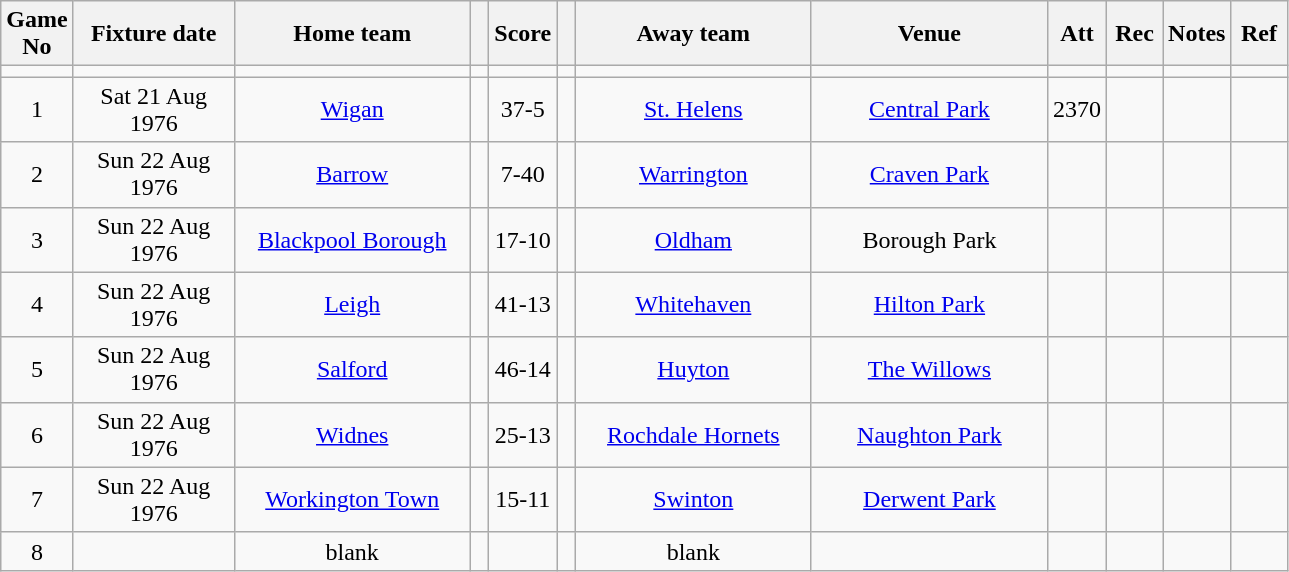<table class="wikitable" style="text-align:center;">
<tr>
<th width=20 abbr="No">Game No</th>
<th width=100 abbr="Date">Fixture date</th>
<th width=150 abbr="Home team">Home team</th>
<th width=5 abbr="space"></th>
<th width=20 abbr="Score">Score</th>
<th width=5 abbr="space"></th>
<th width=150 abbr="Away team">Away team</th>
<th width=150 abbr="Venue">Venue</th>
<th width=30 abbr="Att">Att</th>
<th width=30 abbr="Rec">Rec</th>
<th width=20 abbr="Notes">Notes</th>
<th width=30 abbr="Ref">Ref</th>
</tr>
<tr>
<td></td>
<td></td>
<td></td>
<td></td>
<td></td>
<td></td>
<td></td>
<td></td>
<td></td>
<td></td>
<td></td>
<td></td>
</tr>
<tr>
<td>1</td>
<td>Sat 21 Aug 1976</td>
<td><a href='#'>Wigan</a></td>
<td></td>
<td>37-5</td>
<td></td>
<td><a href='#'>St. Helens</a></td>
<td><a href='#'>Central Park</a></td>
<td>2370</td>
<td></td>
<td></td>
<td></td>
</tr>
<tr>
<td>2</td>
<td>Sun 22 Aug 1976</td>
<td><a href='#'>Barrow</a></td>
<td></td>
<td>7-40</td>
<td></td>
<td><a href='#'>Warrington</a></td>
<td><a href='#'>Craven Park</a></td>
<td></td>
<td></td>
<td></td>
<td></td>
</tr>
<tr>
<td>3</td>
<td>Sun 22 Aug 1976</td>
<td><a href='#'>Blackpool Borough</a></td>
<td></td>
<td>17-10</td>
<td></td>
<td><a href='#'>Oldham</a></td>
<td>Borough Park</td>
<td></td>
<td></td>
<td></td>
<td></td>
</tr>
<tr>
<td>4</td>
<td>Sun 22 Aug 1976</td>
<td><a href='#'>Leigh</a></td>
<td></td>
<td>41-13</td>
<td></td>
<td><a href='#'>Whitehaven</a></td>
<td><a href='#'>Hilton Park</a></td>
<td></td>
<td></td>
<td></td>
<td></td>
</tr>
<tr>
<td>5</td>
<td>Sun 22 Aug 1976</td>
<td><a href='#'>Salford</a></td>
<td></td>
<td>46-14</td>
<td></td>
<td><a href='#'>Huyton</a></td>
<td><a href='#'>The Willows</a></td>
<td></td>
<td></td>
<td></td>
<td></td>
</tr>
<tr>
<td>6</td>
<td>Sun 22 Aug 1976</td>
<td><a href='#'>Widnes</a></td>
<td></td>
<td>25-13</td>
<td></td>
<td><a href='#'>Rochdale Hornets</a></td>
<td><a href='#'>Naughton Park</a></td>
<td></td>
<td></td>
<td></td>
<td></td>
</tr>
<tr>
<td>7</td>
<td>Sun 22 Aug 1976</td>
<td><a href='#'>Workington Town</a></td>
<td></td>
<td>15-11</td>
<td></td>
<td><a href='#'>Swinton</a></td>
<td><a href='#'>Derwent Park</a></td>
<td></td>
<td></td>
<td></td>
<td></td>
</tr>
<tr>
<td>8</td>
<td></td>
<td>blank</td>
<td></td>
<td></td>
<td></td>
<td>blank</td>
<td></td>
<td></td>
<td></td>
<td></td>
<td></td>
</tr>
</table>
